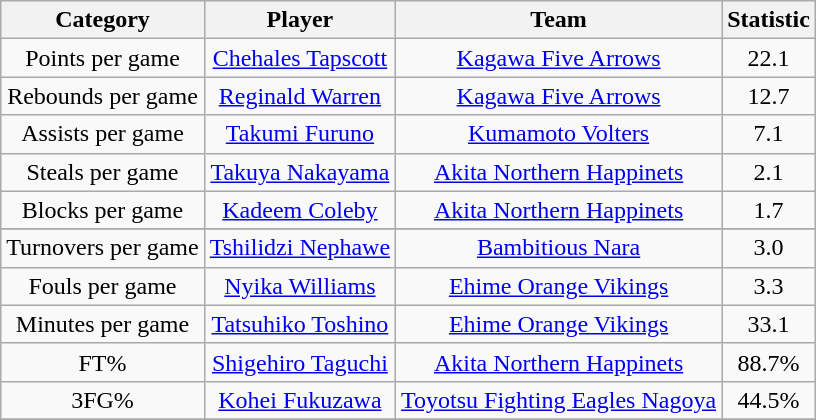<table class="wikitable" style="text-align:center">
<tr>
<th>Category</th>
<th>Player</th>
<th>Team</th>
<th>Statistic</th>
</tr>
<tr>
<td>Points per game</td>
<td><a href='#'>Chehales Tapscott</a></td>
<td><a href='#'>Kagawa Five Arrows</a></td>
<td>22.1</td>
</tr>
<tr>
<td>Rebounds per game</td>
<td><a href='#'>Reginald Warren</a></td>
<td><a href='#'>Kagawa Five Arrows</a></td>
<td>12.7</td>
</tr>
<tr>
<td>Assists per game</td>
<td><a href='#'>Takumi Furuno</a></td>
<td><a href='#'>Kumamoto Volters</a></td>
<td>7.1</td>
</tr>
<tr>
<td>Steals per game</td>
<td><a href='#'>Takuya Nakayama</a></td>
<td><a href='#'>Akita Northern Happinets</a></td>
<td>2.1</td>
</tr>
<tr>
<td>Blocks per game</td>
<td><a href='#'>Kadeem Coleby</a></td>
<td><a href='#'>Akita Northern Happinets</a></td>
<td>1.7</td>
</tr>
<tr>
</tr>
<tr>
<td>Turnovers per game</td>
<td><a href='#'>Tshilidzi Nephawe</a></td>
<td><a href='#'>Bambitious Nara</a></td>
<td>3.0</td>
</tr>
<tr>
<td>Fouls per game</td>
<td><a href='#'>Nyika Williams</a></td>
<td><a href='#'>Ehime Orange Vikings</a></td>
<td>3.3</td>
</tr>
<tr>
<td>Minutes per game</td>
<td><a href='#'>Tatsuhiko Toshino</a></td>
<td><a href='#'>Ehime Orange Vikings</a></td>
<td>33.1</td>
</tr>
<tr>
<td>FT%</td>
<td><a href='#'>Shigehiro Taguchi</a></td>
<td><a href='#'>Akita Northern Happinets</a></td>
<td>88.7%</td>
</tr>
<tr>
<td>3FG%</td>
<td><a href='#'>Kohei Fukuzawa</a></td>
<td><a href='#'>Toyotsu Fighting Eagles Nagoya</a></td>
<td>44.5%</td>
</tr>
<tr>
</tr>
</table>
